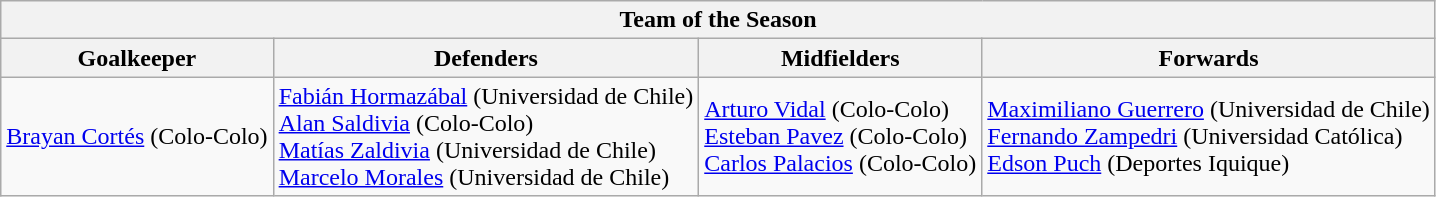<table class="wikitable">
<tr>
<th colspan="13">Team of the Season</th>
</tr>
<tr>
<th>Goalkeeper</th>
<th>Defenders</th>
<th>Midfielders</th>
<th>Forwards</th>
</tr>
<tr>
<td> <a href='#'>Brayan Cortés</a> (Colo-Colo)</td>
<td> <a href='#'>Fabián Hormazábal</a> (Universidad de Chile)<br> <a href='#'>Alan Saldivia</a> (Colo-Colo)<br> <a href='#'>Matías Zaldivia</a> (Universidad de Chile)<br> <a href='#'>Marcelo Morales</a> (Universidad de Chile)</td>
<td> <a href='#'>Arturo Vidal</a> (Colo-Colo)<br> <a href='#'>Esteban Pavez</a> (Colo-Colo)<br> <a href='#'>Carlos Palacios</a> (Colo-Colo)</td>
<td> <a href='#'>Maximiliano Guerrero</a> (Universidad de Chile)<br> <a href='#'>Fernando Zampedri</a> (Universidad Católica)<br> <a href='#'>Edson Puch</a> (Deportes Iquique)</td>
</tr>
</table>
